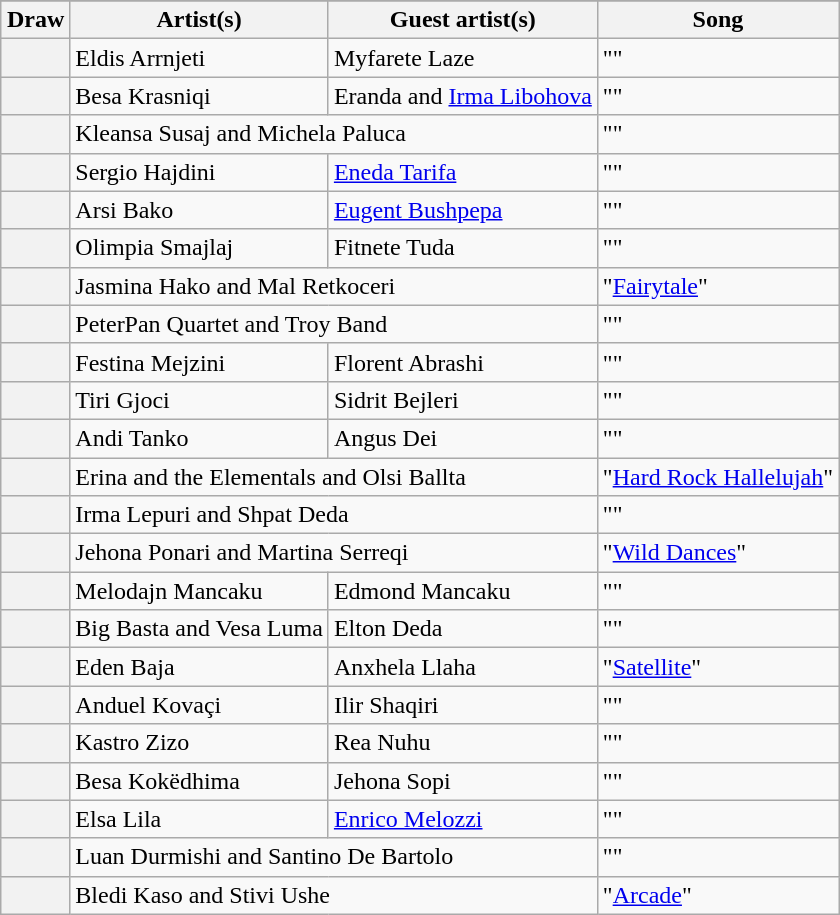<table class="sortable wikitable plainrowheaders" style="margin: 1em auto 1em auto;">
<tr>
</tr>
<tr>
<th>Draw</th>
<th>Artist(s)</th>
<th>Guest artist(s)</th>
<th>Song</th>
</tr>
<tr>
<th scope="row"></th>
<td>Eldis Arrnjeti</td>
<td>Myfarete Laze</td>
<td>""</td>
</tr>
<tr>
<th scope="row"></th>
<td>Besa Krasniqi</td>
<td>Eranda and <a href='#'>Irma Libohova</a></td>
<td>""</td>
</tr>
<tr>
<th scope="row"></th>
<td colspan="2">Kleansa Susaj and Michela Paluca</td>
<td>""</td>
</tr>
<tr>
<th scope="row"></th>
<td>Sergio Hajdini</td>
<td><a href='#'>Eneda Tarifa</a></td>
<td>""</td>
</tr>
<tr>
<th scope="row"></th>
<td>Arsi Bako</td>
<td><a href='#'>Eugent Bushpepa</a></td>
<td>""</td>
</tr>
<tr>
<th scope="row"></th>
<td>Olimpia Smajlaj</td>
<td>Fitnete Tuda</td>
<td>""</td>
</tr>
<tr>
<th scope="row"></th>
<td colspan="2">Jasmina Hako and Mal Retkoceri</td>
<td>"<a href='#'>Fairytale</a>"</td>
</tr>
<tr>
<th scope="row"></th>
<td colspan="2">PeterPan Quartet and Troy Band</td>
<td>""</td>
</tr>
<tr>
<th scope="row"></th>
<td>Festina Mejzini</td>
<td>Florent Abrashi</td>
<td>""</td>
</tr>
<tr>
<th scope="row"></th>
<td>Tiri Gjoci</td>
<td>Sidrit Bejleri</td>
<td>""</td>
</tr>
<tr>
<th scope="row"></th>
<td>Andi Tanko</td>
<td>Angus Dei</td>
<td>""</td>
</tr>
<tr>
<th scope="row"></th>
<td colspan="2">Erina and the Elementals and Olsi Ballta</td>
<td>"<a href='#'>Hard Rock Hallelujah</a>"</td>
</tr>
<tr>
<th scope="row"></th>
<td colspan="2">Irma Lepuri and Shpat Deda</td>
<td>""</td>
</tr>
<tr>
<th scope="row"></th>
<td colspan="2">Jehona Ponari and Martina Serreqi</td>
<td>"<a href='#'>Wild Dances</a>"</td>
</tr>
<tr>
<th scope="row"></th>
<td>Melodajn Mancaku</td>
<td>Edmond Mancaku</td>
<td>""</td>
</tr>
<tr>
<th scope="row"></th>
<td>Big Basta and Vesa Luma</td>
<td>Elton Deda</td>
<td>""</td>
</tr>
<tr>
<th scope="row"></th>
<td>Eden Baja</td>
<td>Anxhela Llaha</td>
<td>"<a href='#'>Satellite</a>"</td>
</tr>
<tr>
<th scope="row"></th>
<td>Anduel Kovaçi</td>
<td>Ilir Shaqiri</td>
<td>""</td>
</tr>
<tr>
<th scope="row"></th>
<td>Kastro Zizo</td>
<td>Rea Nuhu</td>
<td>""</td>
</tr>
<tr>
<th scope="row"></th>
<td>Besa Kokëdhima</td>
<td>Jehona Sopi</td>
<td>""</td>
</tr>
<tr>
<th scope="row"></th>
<td>Elsa Lila</td>
<td><a href='#'>Enrico Melozzi</a></td>
<td>""</td>
</tr>
<tr>
<th scope="row"></th>
<td colspan="2">Luan Durmishi and Santino De Bartolo</td>
<td>""</td>
</tr>
<tr>
<th scope="row"></th>
<td colspan="2">Bledi Kaso and Stivi Ushe</td>
<td>"<a href='#'>Arcade</a>"</td>
</tr>
</table>
